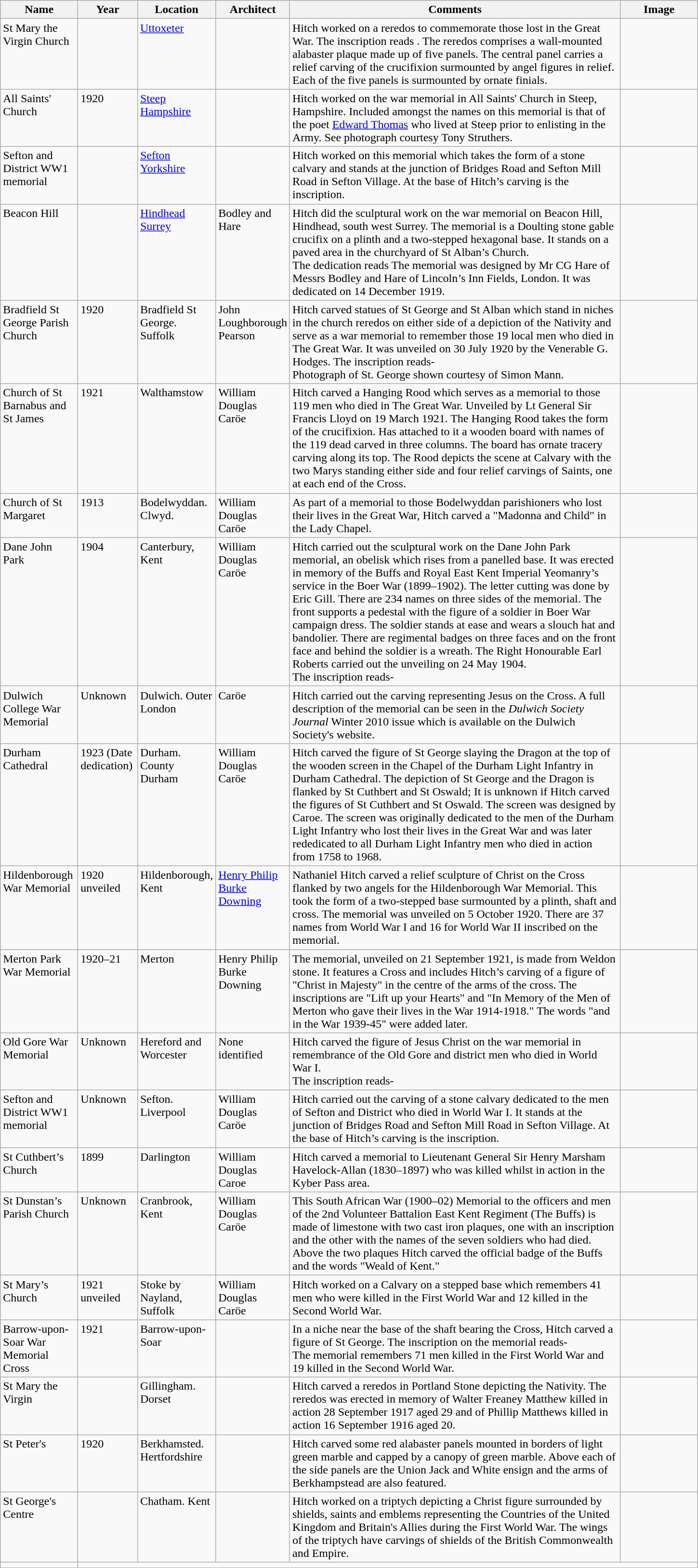<table class="wikitable sortable">
<tr>
<th scope="col" style="width:100px;">Name</th>
<th scope="col" style="width:75px;">Year</th>
<th scope="col" style="width:100px;">Location</th>
<th scope="col" style="width:70px;">Architect</th>
<th scope="col" style="width:450px;">Comments</th>
<th scope="col" style="width:100px;">Image</th>
</tr>
<tr valign="top">
<td>St Mary the Virgin Church</td>
<td></td>
<td><a href='#'>Uttoxeter</a></td>
<td></td>
<td>Hitch worked on a reredos to commemorate those lost in the Great War. The inscription reads . The reredos comprises a wall-mounted alabaster plaque made up of five panels. The central panel carries a relief carving of the crucifixion surmounted by angel figures in relief. Each of the five panels is surmounted by ornate finials.</td>
<td></td>
</tr>
<tr valign="top">
<td>All Saints' Church</td>
<td>1920</td>
<td><a href='#'>Steep</a> <a href='#'>Hampshire</a></td>
<td></td>
<td>Hitch worked on the war memorial in All Saints' Church in Steep, Hampshire. Included amongst the names on this memorial is that of the poet <a href='#'>Edward Thomas</a> who lived at Steep prior to enlisting in the Army. See photograph courtesy Tony Struthers.</td>
<td></td>
</tr>
<tr valign="top">
<td>Sefton and District WW1 memorial</td>
<td></td>
<td><a href='#'>Sefton</a> <a href='#'>Yorkshire</a></td>
<td></td>
<td>Hitch worked on this memorial which takes the form of a stone calvary and stands at the junction of Bridges Road and Sefton Mill Road in Sefton Village. At the base of Hitch’s carving is the inscription.<br></td>
<td></td>
</tr>
<tr valign="top">
<td>Beacon Hill</td>
<td></td>
<td><a href='#'>Hindhead</a> <a href='#'>Surrey</a></td>
<td>Bodley and Hare</td>
<td>Hitch did the sculptural work on the war memorial on Beacon Hill, Hindhead, south west Surrey. The memorial is a Doulting stone gable crucifix on a plinth and a two-stepped hexagonal base. It stands on a paved area in the churchyard of St Alban’s Church.<br>The dedication reads
The memorial was designed by Mr CG Hare of Messrs Bodley and Hare of Lincoln’s Inn Fields, London. It was dedicated on 14 December 1919.</td>
<td></td>
</tr>
<tr valign="top">
<td>Bradfield St George Parish Church</td>
<td>1920</td>
<td>Bradfield St George. Suffolk</td>
<td>John Loughborough Pearson</td>
<td>Hitch carved statues of St George and St Alban which stand in niches in the church reredos on either side of a depiction of the Nativity and serve as a war memorial to remember those 19 local men who died in The Great War. It was unveiled on 30 July 1920 by the Venerable G. Hodges. The inscription reads-<br>
 Photograph of St. George shown courtesy of Simon Mann.</td>
<td></td>
</tr>
<tr valign="top">
<td>Church of St Barnabus and St James</td>
<td>1921</td>
<td>Walthamstow</td>
<td>William Douglas Caröe</td>
<td>Hitch carved a Hanging Rood which serves as a memorial to those 119 men who died in The Great War. Unveiled by Lt General Sir Francis Lloyd on 19 March 1921. The Hanging Rood takes the form of the crucifixion. Has attached to it a wooden board with names of the 119 dead carved in three columns. The board has ornate tracery carving along its top. The Rood depicts the scene at Calvary with the two Marys standing either side and four relief carvings of Saints, one at each end of the Cross.</td>
<td></td>
</tr>
<tr valign="top">
<td>Church of St Margaret</td>
<td>1913</td>
<td>Bodelwyddan. Clwyd.</td>
<td>William Douglas Caröe</td>
<td>As part of a memorial to those Bodelwyddan parishioners who lost their lives in the Great War, Hitch carved a "Madonna and Child" in the Lady Chapel.</td>
<td></td>
</tr>
<tr valign="top">
<td>Dane John Park</td>
<td>1904</td>
<td>Canterbury, Kent</td>
<td>William Douglas Caröe</td>
<td>Hitch carried out the sculptural work on the Dane John Park memorial, an obelisk which rises from a panelled base. It was erected in memory of the Buffs and Royal East Kent Imperial Yeomanry’s service in the Boer War (1899–1902). The letter cutting was done by Eric Gill. There are 234 names on three sides of the memorial. The front supports a pedestal with the figure of a soldier in Boer War campaign dress. The soldier stands at ease and wears a slouch hat and bandolier. There are regimental badges on three faces and on the front face and behind the soldier is a wreath. The Right Honourable Earl Roberts carried out the unveiling on 24 May 1904.<br>The inscription reads-</td>
<td></td>
</tr>
<tr valign="top">
<td>Dulwich College War Memorial</td>
<td>Unknown</td>
<td>Dulwich. Outer London</td>
<td>Caröe</td>
<td>Hitch carried out the carving representing Jesus on the Cross. A full description of the memorial can be seen in the <em>Dulwich Society Journal</em> Winter 2010 issue which is available on the Dulwich Society's website.</td>
<td></td>
</tr>
<tr valign="top">
<td>Durham Cathedral</td>
<td>1923 (Date dedication)</td>
<td>Durham. County Durham</td>
<td>William Douglas Caröe</td>
<td>Hitch carved the figure of St George slaying the Dragon at the top of the wooden screen in the Chapel of the Durham Light Infantry in Durham Cathedral. The depiction of St George and the Dragon is flanked by St Cuthbert and St Oswald; It is unknown if Hitch carved the figures of St Cuthbert and St Oswald. The screen was designed by Caroe. The screen was originally dedicated to the men of the Durham Light Infantry who lost their lives in the Great War and was later rededicated to all Durham Light Infantry men who died in action from 1758 to 1968.</td>
<td></td>
</tr>
<tr valign="top">
<td>Hildenborough War Memorial</td>
<td>1920 unveiled</td>
<td>Hildenborough, Kent</td>
<td><a href='#'>Henry Philip Burke Downing</a></td>
<td>Nathaniel Hitch carved a relief sculpture of Christ on the Cross flanked by two angels for the Hildenborough War Memorial. This took the form of a two-stepped base surmounted by a plinth, shaft and cross. The memorial was unveiled on 5 October 1920. There are 37 names from World War I and 16 for World War II inscribed on the memorial.</td>
<td></td>
</tr>
<tr valign="top">
<td>Merton Park War Memorial</td>
<td>1920–21</td>
<td>Merton</td>
<td>Henry Philip Burke Downing</td>
<td>The memorial, unveiled on 21 September 1921, is made from Weldon stone. It features a Cross and includes Hitch’s carving of a figure of "Christ in Majesty" in the centre of the arms of the cross. The inscriptions are "Lift up your Hearts" and "In Memory of the Men of Merton who gave their lives in the War 1914-1918." The words "and in the War 1939-45" were added later.</td>
<td></td>
</tr>
<tr valign="top">
<td>Old Gore War Memorial</td>
<td>Unknown</td>
<td>Hereford and Worcester</td>
<td>None identified</td>
<td>Hitch carved the figure of Jesus Christ on the war memorial in remembrance of the Old Gore and district men who died in World War I.<br>The inscription reads-

</td>
<td></td>
</tr>
<tr valign="top">
<td>Sefton and District WW1 memorial</td>
<td>Unknown</td>
<td>Sefton. Liverpool</td>
<td>William Douglas Caröe</td>
<td>Hitch carried out the carving of a stone calvary dedicated to the men of Sefton and District who died in World War I. It stands at the junction of Bridges Road and Sefton Mill Road in Sefton Village. At the base of Hitch’s carving is the inscription.</td>
<td></td>
</tr>
<tr valign="top">
<td>St Cuthbert’s Church</td>
<td>1899</td>
<td>Darlington</td>
<td>William Douglas Caroe</td>
<td>Hitch carved a memorial to Lieutenant General Sir Henry Marsham Havelock-Allan (1830–1897) who was killed whilst in action in the Kyber Pass area.</td>
<td></td>
</tr>
<tr valign="top">
<td>St Dunstan’s Parish Church</td>
<td>Unknown</td>
<td>Cranbrook, Kent</td>
<td>William Douglas Caröe</td>
<td>This South African War (1900–02) Memorial to the officers and men of the 2nd Volunteer Battalion East Kent Regiment (The Buffs) is made of limestone with two cast iron plaques, one with an inscription and the other with the names of the seven soldiers who had died. Above the two plaques Hitch carved the official badge of the Buffs and the words "Weald of Kent."</td>
<td></td>
</tr>
<tr valign="top">
<td>St Mary’s Church</td>
<td>1921 unveiled</td>
<td>Stoke by Nayland, Suffolk</td>
<td>William Douglas Caröe</td>
<td>Hitch worked on a Calvary on a stepped base which remembers 41 men who were killed in the First World War and 12 killed in the Second World War.</td>
<td></td>
</tr>
<tr valign="top">
<td>Barrow-upon-Soar War Memorial Cross</td>
<td>1921</td>
<td>Barrow-upon-Soar</td>
<td></td>
<td>In a niche near the base of the shaft bearing the Cross, Hitch carved a figure of St George. The inscription on the memorial reads-<br>
The memorial remembers 71 men killed in the First World War and 19 killed in the Second World War.</td>
<td></td>
</tr>
<tr valign="top">
<td>St Mary the Virgin</td>
<td></td>
<td>Gillingham. Dorset</td>
<td></td>
<td>Hitch carved a reredos in Portland Stone depicting the Nativity. The reredos was erected in memory of Walter Freaney Matthew killed in action 28 September 1917 aged 29 and of Phillip Matthews killed in action 16 September 1916 aged 20.</td>
<td></td>
</tr>
<tr valign="top">
<td>St Peter's</td>
<td>1920</td>
<td>Berkhamsted. Hertfordshire</td>
<td></td>
<td>Hitch carved some red alabaster panels mounted in borders of light green marble and capped by a canopy of green marble. Above each of the side panels are the Union Jack and White ensign and the arms of Berkhampstead are also featured.</td>
<td></td>
</tr>
<tr valign="top">
<td>St George's Centre</td>
<td></td>
<td>Chatham. Kent</td>
<td></td>
<td>Hitch worked on a triptych depicting a Christ figure surrounded by shields, saints and emblems representing the Countries of the United Kingdom and Britain's Allies during the First World War. The wings of the triptych have carvings of shields of the British Commonwealth and Empire.</td>
<td></td>
</tr>
<tr Valign="top">
<td></td>
</tr>
</table>
